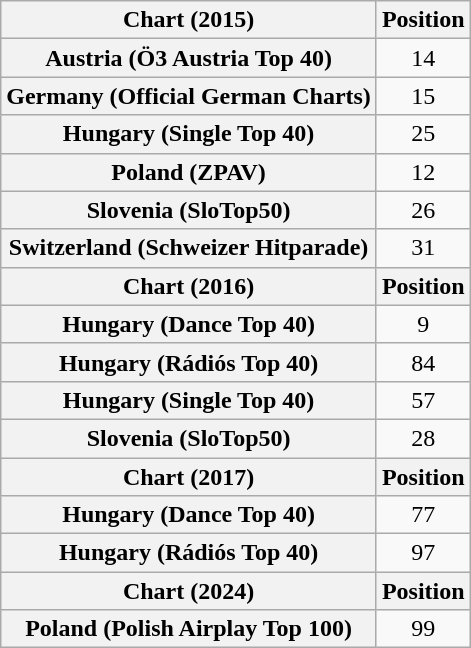<table class="wikitable sortable plainrowheaders" style="text-align:center;">
<tr>
<th>Chart (2015)</th>
<th>Position</th>
</tr>
<tr>
<th scope="row">Austria (Ö3 Austria Top 40)</th>
<td>14</td>
</tr>
<tr>
<th scope="row">Germany (Official German Charts)</th>
<td>15</td>
</tr>
<tr>
<th scope="row">Hungary (Single Top 40)</th>
<td>25</td>
</tr>
<tr>
<th scope="row">Poland (ZPAV)</th>
<td>12</td>
</tr>
<tr>
<th scope="row">Slovenia (SloTop50)</th>
<td>26</td>
</tr>
<tr>
<th scope="row">Switzerland (Schweizer Hitparade)</th>
<td>31</td>
</tr>
<tr>
<th>Chart (2016)</th>
<th>Position</th>
</tr>
<tr>
<th scope="row">Hungary (Dance Top 40)</th>
<td>9</td>
</tr>
<tr>
<th scope="row">Hungary (Rádiós Top 40)</th>
<td>84</td>
</tr>
<tr>
<th scope="row">Hungary (Single Top 40)</th>
<td>57</td>
</tr>
<tr>
<th scope="row">Slovenia (SloTop50)</th>
<td>28</td>
</tr>
<tr>
<th>Chart (2017)</th>
<th>Position</th>
</tr>
<tr>
<th scope="row">Hungary (Dance Top 40)</th>
<td>77</td>
</tr>
<tr>
<th scope="row">Hungary (Rádiós Top 40)</th>
<td>97</td>
</tr>
<tr>
<th>Chart (2024)</th>
<th>Position</th>
</tr>
<tr>
<th scope="row">Poland (Polish Airplay Top 100)</th>
<td>99</td>
</tr>
</table>
